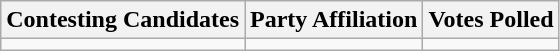<table class="wikitable sortable">
<tr>
<th>Contesting Candidates</th>
<th>Party Affiliation</th>
<th>Votes Polled</th>
</tr>
<tr>
<td></td>
<td></td>
<td></td>
</tr>
</table>
